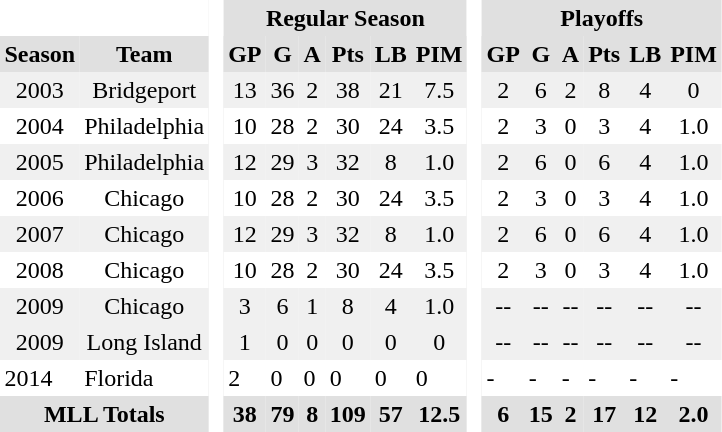<table BORDER="0" CELLPADDING="3" CELLSPACING="0">
<tr ALIGN="center" bgcolor="#e0e0e0">
<th colspan="2" bgcolor="#ffffff"> </th>
<th rowspan="100" bgcolor="#ffffff"> </th>
<th colspan="6">Regular Season</th>
<th rowspan="100" bgcolor="#ffffff"> </th>
<th colspan="6">Playoffs</th>
</tr>
<tr ALIGN="center" bgcolor="#e0e0e0">
<th>Season</th>
<th>Team</th>
<th>GP</th>
<th>G</th>
<th>A</th>
<th>Pts</th>
<th>LB</th>
<th>PIM</th>
<th>GP</th>
<th>G</th>
<th>A</th>
<th>Pts</th>
<th>LB</th>
<th>PIM</th>
</tr>
<tr ALIGN="center" bgcolor="#f0f0f0">
<td>2003</td>
<td>Bridgeport</td>
<td>13</td>
<td>36</td>
<td>2</td>
<td>38</td>
<td>21</td>
<td>7.5</td>
<td>2</td>
<td>6</td>
<td>2</td>
<td>8</td>
<td>4</td>
<td>0</td>
</tr>
<tr ALIGN="center">
<td>2004</td>
<td>Philadelphia</td>
<td>10</td>
<td>28</td>
<td>2</td>
<td>30</td>
<td>24</td>
<td>3.5</td>
<td>2</td>
<td>3</td>
<td>0</td>
<td>3</td>
<td>4</td>
<td>1.0</td>
</tr>
<tr ALIGN="center" bgcolor="#f0f0f0">
<td>2005</td>
<td>Philadelphia</td>
<td>12</td>
<td>29</td>
<td>3</td>
<td>32</td>
<td>8</td>
<td>1.0</td>
<td>2</td>
<td>6</td>
<td>0</td>
<td>6</td>
<td>4</td>
<td>1.0</td>
</tr>
<tr ALIGN="center">
<td>2006</td>
<td>Chicago</td>
<td>10</td>
<td>28</td>
<td>2</td>
<td>30</td>
<td>24</td>
<td>3.5</td>
<td>2</td>
<td>3</td>
<td>0</td>
<td>3</td>
<td>4</td>
<td>1.0</td>
</tr>
<tr ALIGN="center" bgcolor="#f0f0f0">
<td>2007</td>
<td>Chicago</td>
<td>12</td>
<td>29</td>
<td>3</td>
<td>32</td>
<td>8</td>
<td>1.0</td>
<td>2</td>
<td>6</td>
<td>0</td>
<td>6</td>
<td>4</td>
<td>1.0</td>
</tr>
<tr ALIGN="center">
<td>2008</td>
<td>Chicago</td>
<td>10</td>
<td>28</td>
<td>2</td>
<td>30</td>
<td>24</td>
<td>3.5</td>
<td>2</td>
<td>3</td>
<td>0</td>
<td>3</td>
<td>4</td>
<td>1.0</td>
</tr>
<tr ALIGN="center" bgcolor="#f0f0f0">
<td>2009</td>
<td>Chicago</td>
<td>3</td>
<td>6</td>
<td>1</td>
<td>8</td>
<td>4</td>
<td>1.0</td>
<td>--</td>
<td>--</td>
<td>--</td>
<td>--</td>
<td>--</td>
<td>--</td>
</tr>
<tr ALIGN="center" bgcolor="#f0f0f0">
<td>2009</td>
<td>Long Island</td>
<td>1</td>
<td>0</td>
<td>0</td>
<td>0</td>
<td>0</td>
<td>0</td>
<td>--</td>
<td>--</td>
<td>--</td>
<td>--</td>
<td>--</td>
<td>--</td>
</tr>
<tr>
<td>2014</td>
<td>Florida</td>
<td>2</td>
<td>0</td>
<td>0</td>
<td>0</td>
<td>0</td>
<td>0</td>
<td>-</td>
<td>-</td>
<td>-</td>
<td>-</td>
<td>-</td>
<td>-</td>
</tr>
<tr ALIGN="center" bgcolor="#e0e0e0">
<th colspan="2">MLL Totals</th>
<th>38</th>
<th>79</th>
<th>8</th>
<th>109</th>
<th>57</th>
<th>12.5</th>
<th>6</th>
<th>15</th>
<th>2</th>
<th>17</th>
<th>12</th>
<th>2.0</th>
</tr>
</table>
